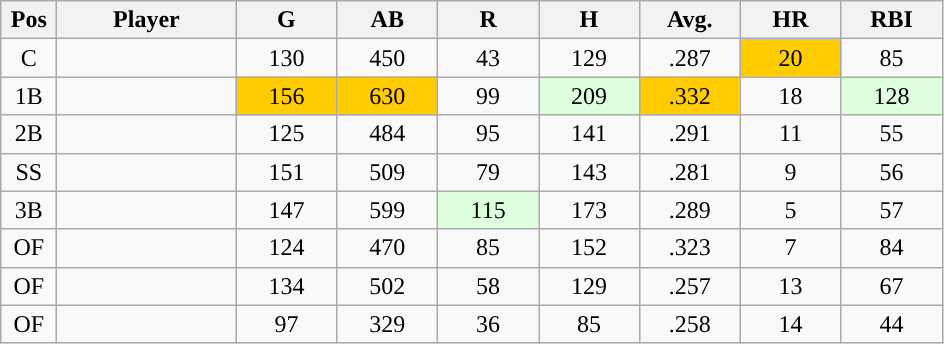<table class="wikitable sortable">
<tr>
<th bgcolor="#DDDDFF" width="5%">Pos</th>
<th bgcolor="#DDDDFF" width="16%">Player</th>
<th bgcolor="#DDDDFF" width="9%">G</th>
<th bgcolor="#DDDDFF" width="9%">AB</th>
<th bgcolor="#DDDDFF" width="9%">R</th>
<th bgcolor="#DDDDFF" width="9%">H</th>
<th bgcolor="#DDDDFF" width="9%">Avg.</th>
<th bgcolor="#DDDDFF" width="9%">HR</th>
<th bgcolor="#DDDDFF" width="9%">RBI</th>
</tr>
<tr align="center">
<td>C</td>
<td></td>
<td>130</td>
<td>450</td>
<td>43</td>
<td>129</td>
<td>.287</td>
<td style="background:#fc0;">20</td>
<td>85</td>
</tr>
<tr align="center">
<td>1B</td>
<td></td>
<td style="background:#fc0;">156</td>
<td style="background:#fc0;">630</td>
<td>99</td>
<td style="background:#DDFFDD;">209</td>
<td style="background:#fc0;">.332</td>
<td>18</td>
<td style="background:#DDFFDD;">128</td>
</tr>
<tr align="center">
<td>2B</td>
<td></td>
<td>125</td>
<td>484</td>
<td>95</td>
<td>141</td>
<td>.291</td>
<td>11</td>
<td>55</td>
</tr>
<tr align="center">
<td>SS</td>
<td></td>
<td>151</td>
<td>509</td>
<td>79</td>
<td>143</td>
<td>.281</td>
<td>9</td>
<td>56</td>
</tr>
<tr align="center">
<td>3B</td>
<td></td>
<td>147</td>
<td>599</td>
<td style="background:#DDFFDD;">115</td>
<td>173</td>
<td>.289</td>
<td>5</td>
<td>57</td>
</tr>
<tr align="center">
<td>OF</td>
<td></td>
<td>124</td>
<td>470</td>
<td>85</td>
<td>152</td>
<td>.323</td>
<td>7</td>
<td>84</td>
</tr>
<tr align="center">
<td>OF</td>
<td></td>
<td>134</td>
<td>502</td>
<td>58</td>
<td>129</td>
<td>.257</td>
<td>13</td>
<td>67</td>
</tr>
<tr align="center">
<td>OF</td>
<td></td>
<td>97</td>
<td>329</td>
<td>36</td>
<td>85</td>
<td>.258</td>
<td>14</td>
<td>44</td>
</tr>
</table>
